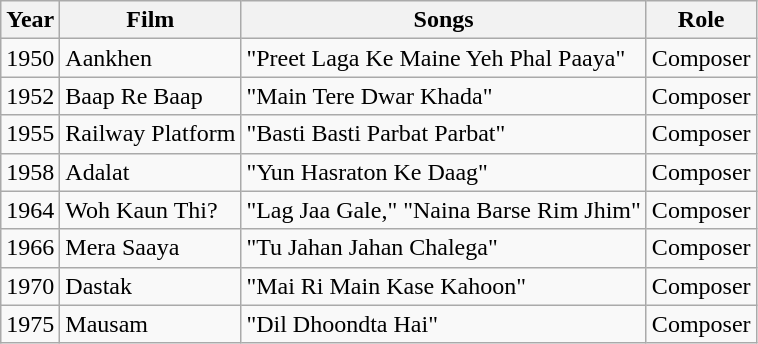<table class="wikitable sortable">
<tr>
<th>Year</th>
<th>Film</th>
<th>Songs</th>
<th>Role</th>
</tr>
<tr>
<td>1950</td>
<td>Aankhen</td>
<td>"Preet Laga Ke Maine Yeh Phal Paaya"</td>
<td>Composer</td>
</tr>
<tr>
<td>1952</td>
<td>Baap Re Baap</td>
<td>"Main Tere Dwar Khada"</td>
<td>Composer</td>
</tr>
<tr>
<td>1955</td>
<td>Railway Platform</td>
<td>"Basti Basti Parbat Parbat"</td>
<td>Composer</td>
</tr>
<tr>
<td>1958</td>
<td>Adalat</td>
<td>"Yun Hasraton Ke Daag"</td>
<td>Composer</td>
</tr>
<tr>
<td>1964</td>
<td>Woh Kaun Thi?</td>
<td>"Lag Jaa Gale," "Naina Barse Rim Jhim"</td>
<td>Composer</td>
</tr>
<tr>
<td>1966</td>
<td>Mera Saaya</td>
<td>"Tu Jahan Jahan Chalega"</td>
<td>Composer</td>
</tr>
<tr>
<td>1970</td>
<td>Dastak</td>
<td>"Mai Ri Main Kase Kahoon"</td>
<td>Composer</td>
</tr>
<tr>
<td>1975</td>
<td>Mausam</td>
<td>"Dil Dhoondta Hai"</td>
<td>Composer</td>
</tr>
</table>
